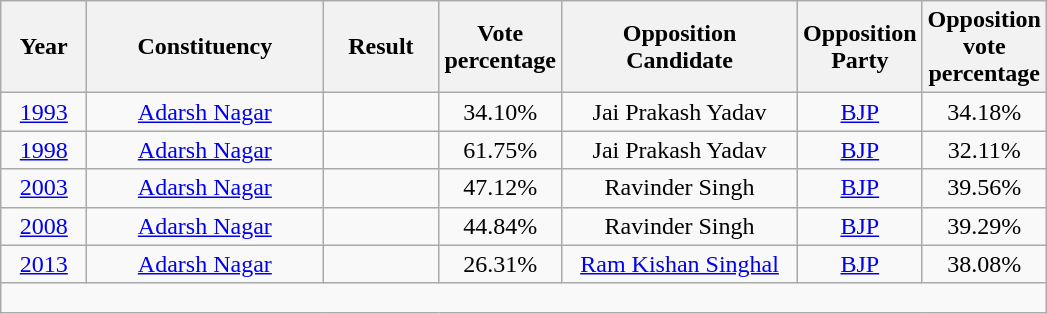<table class="sortable wikitable">
<tr>
<th width=50>Year</th>
<th width=150>Constituency</th>
<th width=70>Result</th>
<th width=70>Vote percentage</th>
<th width=150>Opposition Candidate</th>
<th width=70>Opposition Party</th>
<th width=70>Opposition vote percentage</th>
</tr>
<tr style="text-align:center; height:20px;">
<td><a href='#'>1993</a></td>
<td><a href='#'>Adarsh Nagar</a></td>
<td></td>
<td>34.10%</td>
<td>Jai Prakash Yadav</td>
<td><a href='#'>BJP</a></td>
<td>34.18%</td>
</tr>
<tr style="text-align:center; height:20px;">
<td><a href='#'>1998</a></td>
<td><a href='#'>Adarsh Nagar</a></td>
<td></td>
<td>61.75%</td>
<td>Jai Prakash Yadav</td>
<td><a href='#'>BJP</a></td>
<td>32.11%</td>
</tr>
<tr style="text-align:center; height:20px;">
<td><a href='#'>2003</a></td>
<td><a href='#'>Adarsh Nagar</a></td>
<td></td>
<td>47.12%</td>
<td>Ravinder Singh</td>
<td><a href='#'>BJP</a></td>
<td>39.56%</td>
</tr>
<tr style="text-align:center; height:20px;">
<td><a href='#'>2008</a></td>
<td><a href='#'>Adarsh Nagar</a></td>
<td></td>
<td>44.84%</td>
<td>Ravinder Singh</td>
<td><a href='#'>BJP</a></td>
<td>39.29%</td>
</tr>
<tr style="text-align:center; height:20px;">
<td><a href='#'>2013</a></td>
<td><a href='#'>Adarsh Nagar</a></td>
<td></td>
<td>26.31%</td>
<td><a href='#'>Ram Kishan Singhal</a></td>
<td><a href='#'>BJP</a></td>
<td>38.08%</td>
</tr>
<tr style="text-align:center; height:20px;">
</tr>
</table>
